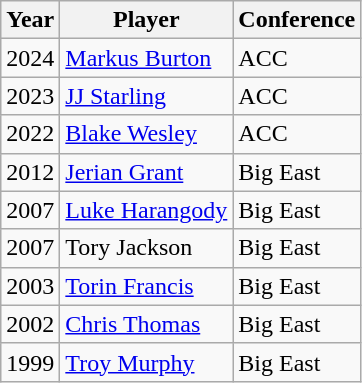<table class="wikitable outercollapse">
<tr>
<th>Year</th>
<th>Player</th>
<th>Conference</th>
</tr>
<tr>
<td>2024</td>
<td><a href='#'>Markus Burton</a></td>
<td>ACC</td>
</tr>
<tr>
<td>2023</td>
<td><a href='#'>JJ Starling</a></td>
<td>ACC</td>
</tr>
<tr>
<td>2022</td>
<td><a href='#'>Blake Wesley</a></td>
<td>ACC</td>
</tr>
<tr>
<td>2012</td>
<td><a href='#'>Jerian Grant</a></td>
<td>Big East</td>
</tr>
<tr>
<td>2007</td>
<td><a href='#'>Luke Harangody</a></td>
<td>Big East</td>
</tr>
<tr>
<td>2007</td>
<td>Tory Jackson</td>
<td>Big East</td>
</tr>
<tr>
<td>2003</td>
<td><a href='#'>Torin Francis</a></td>
<td>Big East</td>
</tr>
<tr>
<td>2002</td>
<td><a href='#'>Chris Thomas</a></td>
<td>Big East</td>
</tr>
<tr>
<td>1999</td>
<td><a href='#'>Troy Murphy</a></td>
<td>Big East</td>
</tr>
</table>
